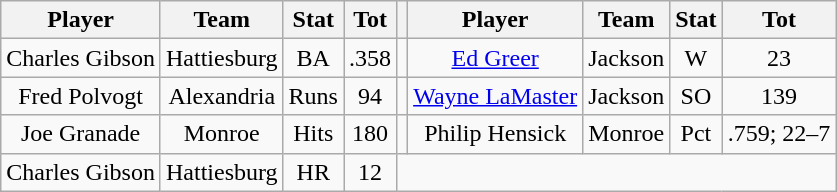<table class="wikitable" style="text-align:center">
<tr>
<th>Player</th>
<th>Team</th>
<th>Stat</th>
<th>Tot</th>
<th></th>
<th>Player</th>
<th>Team</th>
<th>Stat</th>
<th>Tot</th>
</tr>
<tr>
<td>Charles Gibson</td>
<td>Hattiesburg</td>
<td>BA</td>
<td>.358</td>
<td></td>
<td><a href='#'>Ed Greer</a></td>
<td>Jackson</td>
<td>W</td>
<td>23</td>
</tr>
<tr>
<td>Fred Polvogt</td>
<td>Alexandria</td>
<td>Runs</td>
<td>94</td>
<td></td>
<td><a href='#'>Wayne LaMaster</a></td>
<td>Jackson</td>
<td>SO</td>
<td>139</td>
</tr>
<tr>
<td>Joe Granade</td>
<td>Monroe</td>
<td>Hits</td>
<td>180</td>
<td></td>
<td>Philip Hensick</td>
<td>Monroe</td>
<td>Pct</td>
<td>.759; 22–7</td>
</tr>
<tr>
<td>Charles Gibson</td>
<td>Hattiesburg</td>
<td>HR</td>
<td>12</td>
</tr>
</table>
